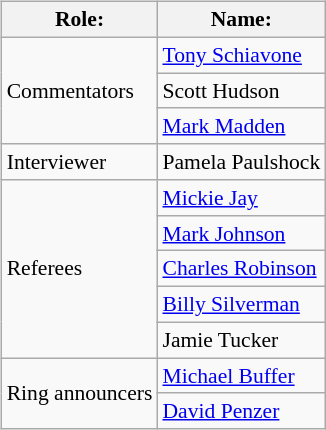<table class=wikitable style="font-size:90%; margin: 0.5em 0 0.5em 1em; float: right; clear: right;">
<tr>
<th>Role:</th>
<th>Name:</th>
</tr>
<tr>
<td rowspan=3>Commentators</td>
<td><a href='#'>Tony Schiavone</a></td>
</tr>
<tr>
<td>Scott Hudson</td>
</tr>
<tr>
<td><a href='#'>Mark Madden</a></td>
</tr>
<tr>
<td>Interviewer</td>
<td>Pamela Paulshock</td>
</tr>
<tr>
<td rowspan=5>Referees</td>
<td><a href='#'>Mickie Jay</a></td>
</tr>
<tr>
<td><a href='#'>Mark Johnson</a></td>
</tr>
<tr>
<td><a href='#'>Charles Robinson</a></td>
</tr>
<tr>
<td><a href='#'>Billy Silverman</a></td>
</tr>
<tr>
<td>Jamie Tucker</td>
</tr>
<tr>
<td rowspan=2>Ring announcers</td>
<td><a href='#'>Michael Buffer</a></td>
</tr>
<tr>
<td><a href='#'>David Penzer</a></td>
</tr>
</table>
